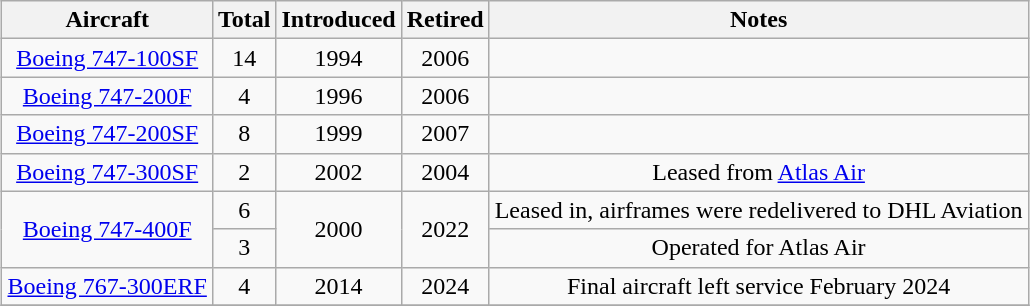<table class="wikitable" style="margin:0.5em auto;text-align:center">
<tr>
<th>Aircraft</th>
<th>Total</th>
<th>Introduced</th>
<th>Retired</th>
<th>Notes</th>
</tr>
<tr>
<td><a href='#'>Boeing 747-100SF</a></td>
<td>14</td>
<td>1994</td>
<td>2006</td>
<td></td>
</tr>
<tr>
<td><a href='#'>Boeing 747-200F</a></td>
<td>4</td>
<td>1996</td>
<td>2006</td>
<td></td>
</tr>
<tr>
<td><a href='#'>Boeing 747-200SF</a></td>
<td>8</td>
<td>1999</td>
<td>2007</td>
<td></td>
</tr>
<tr>
<td><a href='#'>Boeing 747-300SF</a></td>
<td>2</td>
<td>2002</td>
<td>2004</td>
<td>Leased from <a href='#'>Atlas Air</a></td>
</tr>
<tr>
<td rowspan="2"><a href='#'>Boeing 747-400F</a></td>
<td>6</td>
<td rowspan="2">2000</td>
<td rowspan="2">2022</td>
<td>Leased in, airframes were redelivered to DHL Aviation</td>
</tr>
<tr>
<td>3</td>
<td>Operated for Atlas Air</td>
</tr>
<tr>
<td><a href='#'>Boeing 767-300ERF</a></td>
<td>4</td>
<td>2014</td>
<td>2024</td>
<td>Final aircraft left service February 2024</td>
</tr>
<tr>
</tr>
</table>
